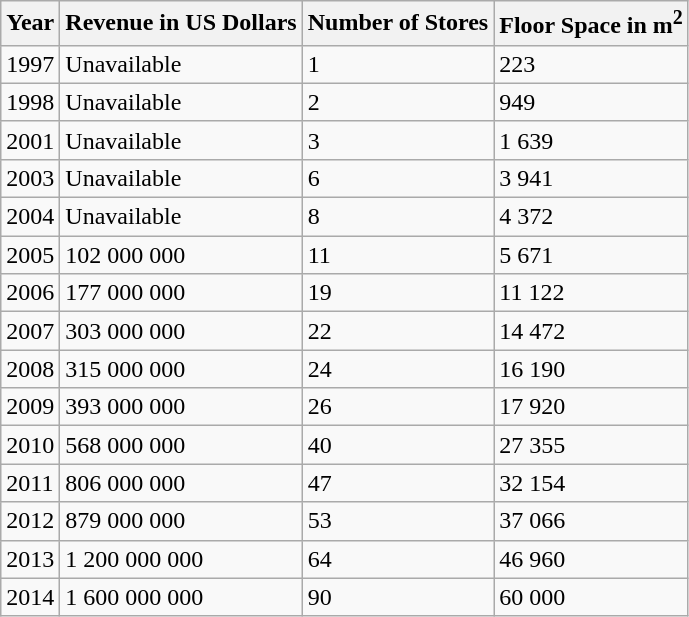<table class="wikitable">
<tr>
<th>Year</th>
<th>Revenue in US Dollars</th>
<th>Number of Stores</th>
<th>Floor Space in m<sup>2</sup></th>
</tr>
<tr>
<td>1997</td>
<td>Unavailable</td>
<td>1</td>
<td>223</td>
</tr>
<tr>
<td>1998</td>
<td>Unavailable</td>
<td>2</td>
<td>949</td>
</tr>
<tr>
<td>2001</td>
<td>Unavailable</td>
<td>3</td>
<td>1 639</td>
</tr>
<tr>
<td>2003</td>
<td>Unavailable</td>
<td>6</td>
<td>3 941</td>
</tr>
<tr>
<td>2004</td>
<td>Unavailable</td>
<td>8</td>
<td>4 372</td>
</tr>
<tr>
<td>2005</td>
<td>102 000 000</td>
<td>11</td>
<td>5 671</td>
</tr>
<tr>
<td>2006</td>
<td>177 000 000</td>
<td>19</td>
<td>11 122</td>
</tr>
<tr>
<td>2007</td>
<td>303 000 000</td>
<td>22</td>
<td>14 472</td>
</tr>
<tr>
<td>2008</td>
<td>315 000 000</td>
<td>24</td>
<td>16 190</td>
</tr>
<tr>
<td>2009</td>
<td>393 000 000</td>
<td>26</td>
<td>17 920</td>
</tr>
<tr>
<td>2010</td>
<td>568 000 000</td>
<td>40</td>
<td>27 355</td>
</tr>
<tr>
<td>2011</td>
<td>806 000 000</td>
<td>47</td>
<td>32 154</td>
</tr>
<tr>
<td>2012</td>
<td>879 000 000</td>
<td>53</td>
<td>37 066</td>
</tr>
<tr>
<td>2013</td>
<td>1 200 000 000</td>
<td>64</td>
<td>46 960</td>
</tr>
<tr>
<td>2014</td>
<td>1 600 000 000</td>
<td>90</td>
<td>60 000</td>
</tr>
</table>
